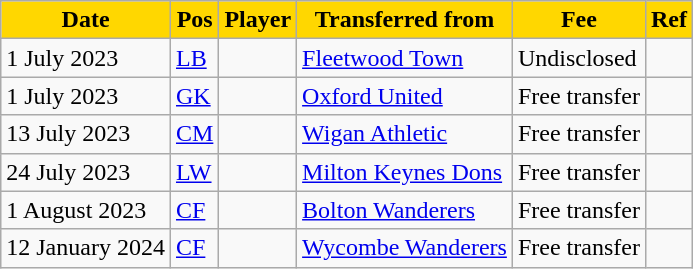<table class="wikitable plainrowheaders sortable">
<tr>
<th style="background-color:#FFD700;color:#000000">Date</th>
<th style="background-color:#FFD700;color:#000000">Pos</th>
<th style="background-color:#FFD700;color:#000000">Player</th>
<th style="background-color:#FFD700;color:#000000">Transferred from</th>
<th style="background-color:#FFD700;color:#000000">Fee</th>
<th style="background-color:#FFD700;color:#000000">Ref</th>
</tr>
<tr>
<td>1 July 2023</td>
<td><a href='#'>LB</a></td>
<td></td>
<td><a href='#'>Fleetwood Town</a></td>
<td>Undisclosed</td>
<td></td>
</tr>
<tr>
<td>1 July 2023</td>
<td><a href='#'>GK</a></td>
<td></td>
<td><a href='#'>Oxford United</a></td>
<td>Free transfer</td>
<td></td>
</tr>
<tr>
<td>13 July 2023</td>
<td><a href='#'>CM</a></td>
<td></td>
<td><a href='#'>Wigan Athletic</a></td>
<td>Free transfer</td>
<td></td>
</tr>
<tr>
<td>24 July 2023</td>
<td><a href='#'>LW</a></td>
<td></td>
<td><a href='#'>Milton Keynes Dons</a></td>
<td>Free transfer</td>
<td></td>
</tr>
<tr>
<td>1 August 2023</td>
<td><a href='#'>CF</a></td>
<td></td>
<td><a href='#'>Bolton Wanderers</a></td>
<td>Free transfer</td>
<td></td>
</tr>
<tr>
<td>12 January 2024</td>
<td><a href='#'>CF</a></td>
<td></td>
<td><a href='#'>Wycombe Wanderers</a></td>
<td>Free transfer</td>
<td></td>
</tr>
</table>
